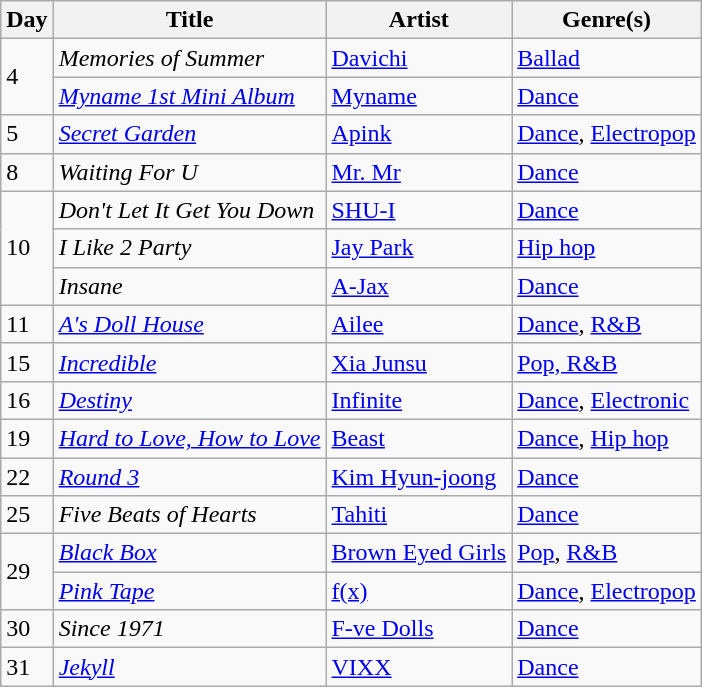<table class="wikitable" style="text-align: left;">
<tr>
<th>Day</th>
<th>Title</th>
<th>Artist</th>
<th>Genre(s)</th>
</tr>
<tr>
<td rowspan="2">4</td>
<td><em>Memories of Summer</em></td>
<td><a href='#'>Davichi</a></td>
<td><a href='#'>Ballad</a></td>
</tr>
<tr>
<td><em><a href='#'>Myname 1st Mini Album</a></em></td>
<td><a href='#'>Myname</a></td>
<td><a href='#'>Dance</a></td>
</tr>
<tr>
<td>5</td>
<td><em><a href='#'>Secret Garden</a></em></td>
<td><a href='#'>Apink</a></td>
<td><a href='#'>Dance</a>, <a href='#'>Electropop</a></td>
</tr>
<tr>
<td>8</td>
<td><em>Waiting For U</em></td>
<td><a href='#'>Mr. Mr</a></td>
<td><a href='#'>Dance</a></td>
</tr>
<tr>
<td rowspan="3">10</td>
<td><em>Don't Let It Get You Down</em></td>
<td><a href='#'>SHU-I</a></td>
<td><a href='#'>Dance</a></td>
</tr>
<tr>
<td><em>I Like 2 Party</em></td>
<td><a href='#'>Jay Park</a></td>
<td><a href='#'>Hip hop</a></td>
</tr>
<tr>
<td><em>Insane</em></td>
<td><a href='#'>A-Jax</a></td>
<td><a href='#'>Dance</a></td>
</tr>
<tr>
<td>11</td>
<td><em><a href='#'>A's Doll House</a></em></td>
<td><a href='#'>Ailee</a></td>
<td><a href='#'>Dance</a>, <a href='#'>R&B</a></td>
</tr>
<tr>
<td>15</td>
<td><em><a href='#'>Incredible</a></em></td>
<td><a href='#'>Xia Junsu</a></td>
<td><a href='#'>Pop, R&B</a></td>
</tr>
<tr>
<td>16</td>
<td><em><a href='#'>Destiny</a></em></td>
<td><a href='#'>Infinite</a></td>
<td><a href='#'>Dance</a>, <a href='#'>Electronic</a></td>
</tr>
<tr>
<td>19</td>
<td><em><a href='#'>Hard to Love, How to Love</a></em></td>
<td><a href='#'>Beast</a></td>
<td><a href='#'>Dance</a>, <a href='#'>Hip hop</a></td>
</tr>
<tr>
<td>22</td>
<td><em><a href='#'>Round 3</a></em></td>
<td><a href='#'>Kim Hyun-joong</a></td>
<td><a href='#'>Dance</a></td>
</tr>
<tr>
<td>25</td>
<td><em>Five Beats of Hearts</em></td>
<td><a href='#'>Tahiti</a></td>
<td><a href='#'>Dance</a></td>
</tr>
<tr>
<td rowspan="2">29</td>
<td><em><a href='#'>Black Box</a></em></td>
<td><a href='#'>Brown Eyed Girls</a></td>
<td><a href='#'>Pop</a>, <a href='#'>R&B</a></td>
</tr>
<tr>
<td><em><a href='#'>Pink Tape</a></em></td>
<td><a href='#'>f(x)</a></td>
<td><a href='#'>Dance</a>, <a href='#'>Electropop</a></td>
</tr>
<tr>
<td>30</td>
<td><em>Since 1971</em></td>
<td><a href='#'>F-ve Dolls</a></td>
<td><a href='#'>Dance</a></td>
</tr>
<tr>
<td>31</td>
<td><em><a href='#'>Jekyll</a></em></td>
<td><a href='#'>VIXX</a></td>
<td><a href='#'>Dance</a></td>
</tr>
</table>
